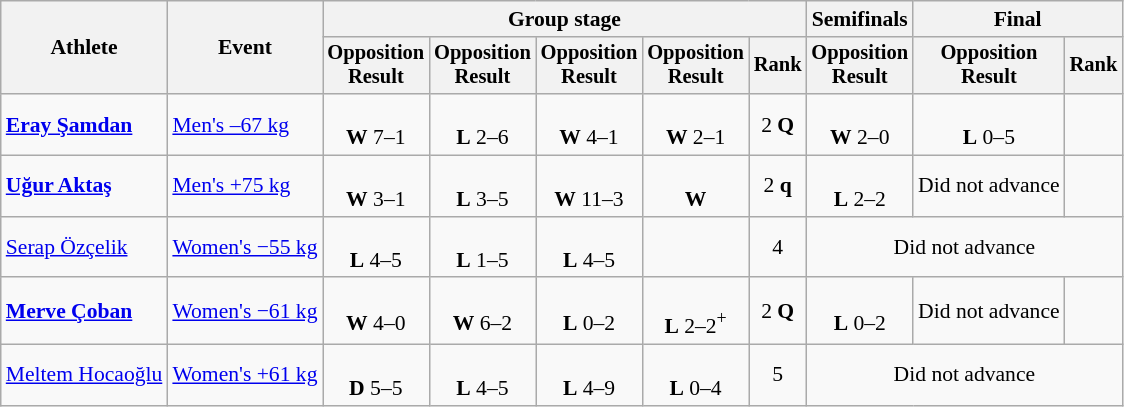<table class="wikitable" style="font-size:90%;">
<tr>
<th rowspan=2>Athlete</th>
<th rowspan=2>Event</th>
<th colspan=5>Group stage</th>
<th>Semifinals</th>
<th colspan=2>Final</th>
</tr>
<tr style="font-size:95%">
<th>Opposition<br>Result</th>
<th>Opposition<br>Result</th>
<th>Opposition<br>Result</th>
<th>Opposition<br>Result</th>
<th>Rank</th>
<th>Opposition<br>Result</th>
<th>Opposition<br>Result</th>
<th>Rank</th>
</tr>
<tr align=center>
<td align=left><strong><a href='#'>Eray Şamdan</a></strong></td>
<td align=left><a href='#'>Men's –67 kg</a></td>
<td><br><strong>W</strong> 7–1</td>
<td><br><strong>L</strong> 2–6</td>
<td><br><strong>W</strong> 4–1</td>
<td><br><strong>W</strong> 2–1</td>
<td>2 <strong>Q</strong></td>
<td><br><strong>W</strong> 2–0</td>
<td><br><strong>L</strong> 0–5</td>
<td></td>
</tr>
<tr align=center>
<td align=left><a href='#'><strong>Uğur Aktaş</strong></a></td>
<td align=left><a href='#'>Men's +75 kg</a></td>
<td><br> <strong>W</strong> 3–1</td>
<td><br><strong>L</strong> 3–5</td>
<td><br><strong>W</strong> 11–3</td>
<td><br> <strong>W</strong> </td>
<td>2 <strong>q</strong></td>
<td><br><strong>L</strong> 2–2</td>
<td>Did not advance</td>
<td></td>
</tr>
<tr align=center>
<td align=left><a href='#'>Serap Özçelik</a></td>
<td align=left><a href='#'>Women's −55 kg</a></td>
<td><br><strong>L</strong> 4–5</td>
<td><br><strong>L</strong> 1–5</td>
<td><br><strong>L</strong> 4–5</td>
<td></td>
<td>4</td>
<td colspan="3">Did not advance</td>
</tr>
<tr align=center>
<td align=left><strong><a href='#'>Merve Çoban</a></strong></td>
<td align=left><a href='#'>Women's −61 kg</a></td>
<td><br><strong>W</strong> 4–0</td>
<td><br><strong>W</strong> 6–2</td>
<td><br><strong>L</strong> 0–2</td>
<td><br><strong>L</strong> 2–2<sup>+</sup></td>
<td>2 <strong>Q</strong></td>
<td><br><strong>L</strong> 0–2</td>
<td>Did not advance</td>
<td></td>
</tr>
<tr align=center>
<td align=left><a href='#'>Meltem Hocaoğlu</a></td>
<td align=left><a href='#'>Women's +61 kg</a></td>
<td><br><strong>D</strong> 5–5</td>
<td><br><strong>L</strong> 4–5</td>
<td><br><strong>L</strong> 4–9</td>
<td><br><strong>L</strong> 0–4</td>
<td>5</td>
<td colspan="3">Did not advance</td>
</tr>
</table>
